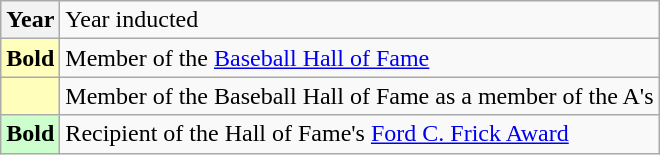<table class="wikitable">
<tr>
<th scope="row">Year</th>
<td>Year inducted</td>
</tr>
<tr>
<th scope="row" style="background:#ffb;"><strong>Bold</strong></th>
<td>Member of the <a href='#'>Baseball Hall of Fame</a></td>
</tr>
<tr>
<th scope="row" style="background:#ffb;"></th>
<td>Member of the Baseball Hall of Fame as a member of the A's</td>
</tr>
<tr>
<th scope="row" style="background:#cfc;"><strong>Bold</strong></th>
<td>Recipient of the Hall of Fame's <a href='#'>Ford C. Frick Award</a></td>
</tr>
</table>
